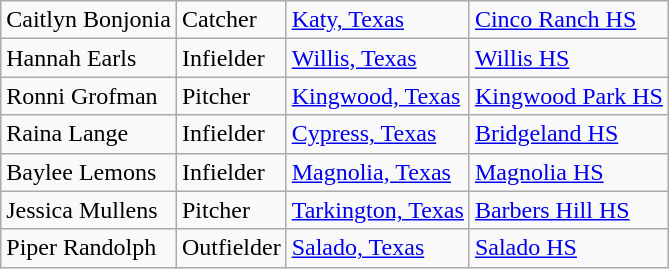<table class="wikitable">
<tr>
<td>Caitlyn Bonjonia</td>
<td>Catcher</td>
<td><a href='#'>Katy, Texas</a></td>
<td><a href='#'>Cinco Ranch HS</a></td>
</tr>
<tr>
<td>Hannah Earls</td>
<td>Infielder</td>
<td><a href='#'>Willis, Texas</a></td>
<td><a href='#'>Willis HS</a></td>
</tr>
<tr>
<td>Ronni Grofman</td>
<td>Pitcher</td>
<td><a href='#'>Kingwood, Texas</a></td>
<td><a href='#'>Kingwood Park HS</a></td>
</tr>
<tr>
<td>Raina Lange</td>
<td>Infielder</td>
<td><a href='#'>Cypress, Texas</a></td>
<td><a href='#'>Bridgeland HS</a></td>
</tr>
<tr>
<td>Baylee Lemons</td>
<td>Infielder</td>
<td><a href='#'>Magnolia, Texas</a></td>
<td><a href='#'>Magnolia HS</a></td>
</tr>
<tr>
<td>Jessica Mullens</td>
<td>Pitcher</td>
<td><a href='#'>Tarkington, Texas</a></td>
<td><a href='#'>Barbers Hill HS</a></td>
</tr>
<tr>
<td>Piper Randolph</td>
<td>Outfielder</td>
<td><a href='#'>Salado, Texas</a></td>
<td><a href='#'>Salado HS</a></td>
</tr>
</table>
